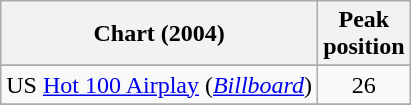<table class="wikitable sortable">
<tr>
<th>Chart (2004)</th>
<th>Peak<br>position</th>
</tr>
<tr>
</tr>
<tr>
</tr>
<tr>
</tr>
<tr>
</tr>
<tr>
<td>US <a href='#'>Hot 100 Airplay</a> (<a href='#'><em>Billboard</em></a>)</td>
<td align="center">26</td>
</tr>
<tr>
</tr>
<tr>
</tr>
<tr>
</tr>
<tr>
</tr>
<tr>
</tr>
</table>
